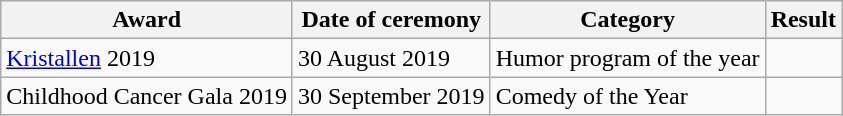<table class="wikitable">
<tr>
<th>Award</th>
<th>Date of ceremony</th>
<th>Category</th>
<th>Result</th>
</tr>
<tr>
<td><a href='#'>Kristallen</a> 2019</td>
<td>30 August 2019</td>
<td>Humor program of the year</td>
<td></td>
</tr>
<tr>
<td>Childhood Cancer Gala 2019</td>
<td>30 September 2019</td>
<td>Comedy of the Year</td>
<td></td>
</tr>
</table>
